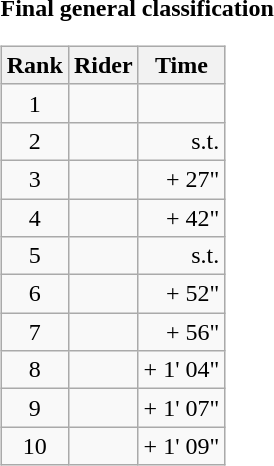<table>
<tr>
<td><strong>Final general classification</strong><br><table class="wikitable">
<tr>
<th scope="col">Rank</th>
<th scope="col">Rider</th>
<th scope="col">Time</th>
</tr>
<tr>
<td style="text-align:center;">1</td>
<td></td>
<td style="text-align:right;"></td>
</tr>
<tr>
<td style="text-align:center;">2</td>
<td></td>
<td style="text-align:right;">s.t.</td>
</tr>
<tr>
<td style="text-align:center;">3</td>
<td></td>
<td style="text-align:right;">+ 27"</td>
</tr>
<tr>
<td style="text-align:center;">4</td>
<td></td>
<td style="text-align:right;">+ 42"</td>
</tr>
<tr>
<td style="text-align:center;">5</td>
<td></td>
<td style="text-align:right;">s.t.</td>
</tr>
<tr>
<td style="text-align:center;">6</td>
<td></td>
<td style="text-align:right;">+ 52"</td>
</tr>
<tr>
<td style="text-align:center;">7</td>
<td></td>
<td style="text-align:right;">+ 56"</td>
</tr>
<tr>
<td style="text-align:center;">8</td>
<td></td>
<td style="text-align:right;">+ 1' 04"</td>
</tr>
<tr>
<td style="text-align:center;">9</td>
<td></td>
<td style="text-align:right;">+ 1' 07"</td>
</tr>
<tr>
<td style="text-align:center;">10</td>
<td></td>
<td style="text-align:right;">+ 1' 09"</td>
</tr>
</table>
</td>
</tr>
</table>
